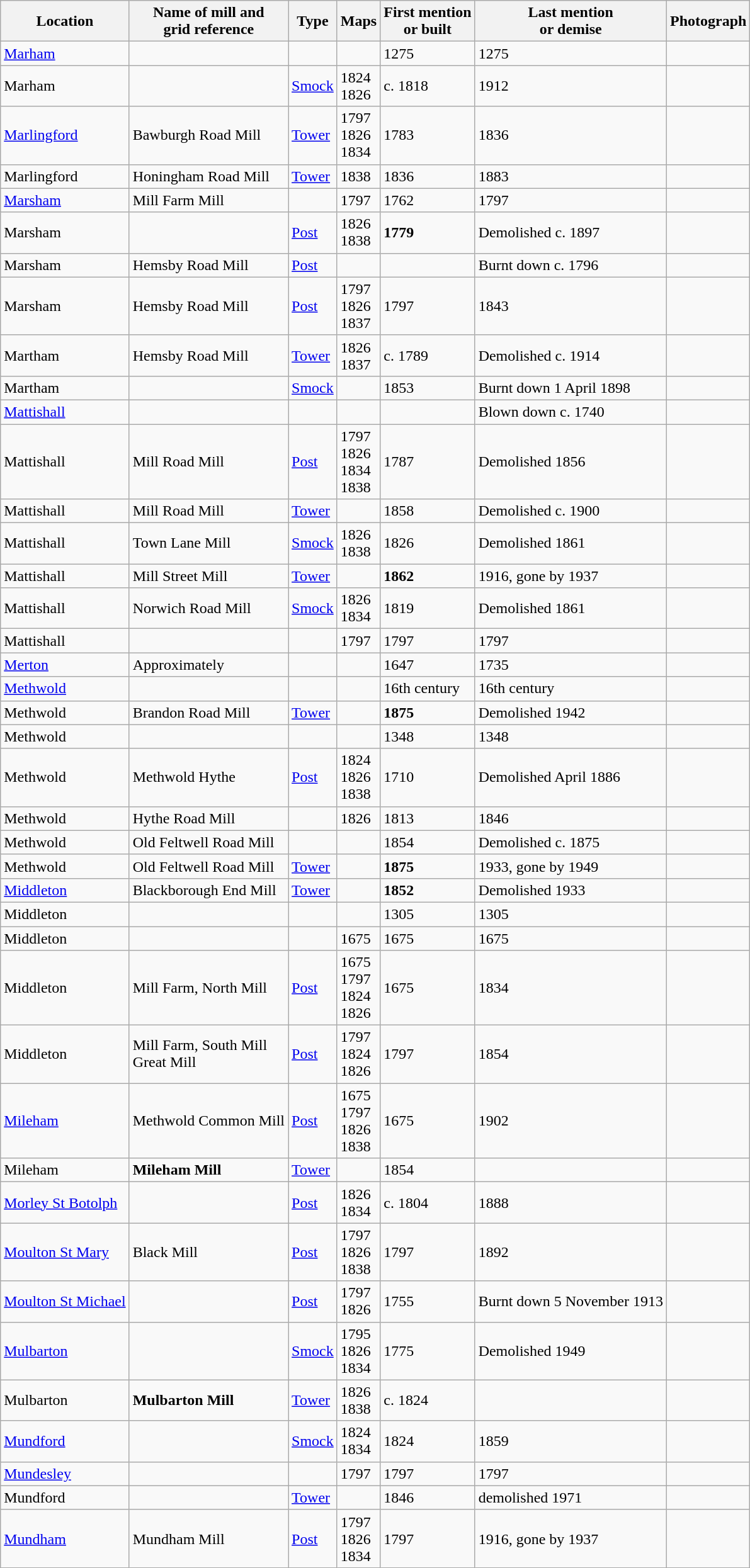<table class="wikitable">
<tr>
<th>Location</th>
<th>Name of mill and<br>grid reference</th>
<th>Type</th>
<th>Maps</th>
<th>First mention<br>or built</th>
<th>Last mention<br> or demise</th>
<th>Photograph</th>
</tr>
<tr>
<td><a href='#'>Marham</a></td>
<td></td>
<td></td>
<td></td>
<td>1275</td>
<td>1275<br></td>
<td></td>
</tr>
<tr>
<td>Marham</td>
<td></td>
<td><a href='#'>Smock</a></td>
<td>1824<br>1826</td>
<td>c. 1818</td>
<td>1912<br></td>
<td></td>
</tr>
<tr>
<td><a href='#'>Marlingford</a></td>
<td>Bawburgh Road Mill<br></td>
<td><a href='#'>Tower</a></td>
<td>1797<br>1826<br>1834</td>
<td>1783</td>
<td>1836<br></td>
<td></td>
</tr>
<tr>
<td>Marlingford</td>
<td>Honingham Road Mill<br></td>
<td><a href='#'>Tower</a></td>
<td>1838</td>
<td>1836</td>
<td>1883<br></td>
<td></td>
</tr>
<tr>
<td><a href='#'>Marsham</a></td>
<td>Mill Farm Mill<br></td>
<td></td>
<td>1797</td>
<td>1762</td>
<td>1797<br></td>
<td></td>
</tr>
<tr>
<td>Marsham</td>
<td></td>
<td><a href='#'>Post</a></td>
<td>1826<br>1838</td>
<td><strong>1779</strong></td>
<td>Demolished c. 1897<br></td>
<td></td>
</tr>
<tr>
<td>Marsham</td>
<td>Hemsby Road Mill<br></td>
<td><a href='#'>Post</a></td>
<td></td>
<td></td>
<td>Burnt down c. 1796<br></td>
<td></td>
</tr>
<tr>
<td>Marsham</td>
<td>Hemsby Road Mill<br></td>
<td><a href='#'>Post</a></td>
<td>1797<br>1826<br>1837</td>
<td>1797</td>
<td>1843<br></td>
<td></td>
</tr>
<tr>
<td>Martham</td>
<td>Hemsby Road Mill<br></td>
<td><a href='#'>Tower</a></td>
<td>1826<br>1837</td>
<td>c. 1789</td>
<td>Demolished c. 1914<br></td>
<td></td>
</tr>
<tr>
<td>Martham</td>
<td></td>
<td><a href='#'>Smock</a></td>
<td></td>
<td>1853</td>
<td>Burnt down 1 April 1898<br></td>
<td></td>
</tr>
<tr>
<td><a href='#'>Mattishall</a></td>
<td></td>
<td></td>
<td></td>
<td></td>
<td>Blown down c. 1740<br></td>
<td></td>
</tr>
<tr>
<td>Mattishall</td>
<td>Mill Road Mill<br></td>
<td><a href='#'>Post</a></td>
<td>1797<br>1826<br>1834<br>1838</td>
<td>1787</td>
<td>Demolished 1856<br></td>
<td></td>
</tr>
<tr>
<td>Mattishall</td>
<td>Mill Road Mill<br></td>
<td><a href='#'>Tower</a></td>
<td></td>
<td>1858</td>
<td>Demolished c. 1900<br></td>
<td></td>
</tr>
<tr>
<td>Mattishall</td>
<td>Town Lane Mill<br></td>
<td><a href='#'>Smock</a></td>
<td>1826<br>1838</td>
<td>1826</td>
<td>Demolished 1861<br></td>
<td></td>
</tr>
<tr>
<td>Mattishall</td>
<td>Mill Street Mill<br></td>
<td><a href='#'>Tower</a></td>
<td></td>
<td><strong>1862</strong></td>
<td>1916, gone by 1937<br></td>
<td></td>
</tr>
<tr>
<td>Mattishall</td>
<td>Norwich Road Mill<br></td>
<td><a href='#'>Smock</a></td>
<td>1826<br>1834</td>
<td>1819</td>
<td>Demolished 1861<br></td>
<td></td>
</tr>
<tr>
<td>Mattishall</td>
<td></td>
<td></td>
<td>1797</td>
<td>1797</td>
<td>1797<br></td>
<td></td>
</tr>
<tr>
<td><a href='#'>Merton</a></td>
<td>Approximately<br></td>
<td></td>
<td></td>
<td>1647</td>
<td>1735<br></td>
<td></td>
</tr>
<tr>
<td><a href='#'>Methwold</a></td>
<td></td>
<td></td>
<td></td>
<td>16th century</td>
<td>16th century<br></td>
<td></td>
</tr>
<tr>
<td>Methwold</td>
<td>Brandon Road Mill<br></td>
<td><a href='#'>Tower</a></td>
<td></td>
<td><strong>1875</strong></td>
<td>Demolished 1942<br></td>
<td></td>
</tr>
<tr>
<td>Methwold</td>
<td></td>
<td></td>
<td></td>
<td>1348</td>
<td>1348<br></td>
<td></td>
</tr>
<tr>
<td>Methwold</td>
<td>Methwold Hythe<br></td>
<td><a href='#'>Post</a></td>
<td>1824<br>1826<br>1838</td>
<td>1710</td>
<td>Demolished April 1886<br></td>
<td></td>
</tr>
<tr>
<td>Methwold</td>
<td>Hythe Road Mill<br></td>
<td></td>
<td>1826</td>
<td>1813</td>
<td>1846<br></td>
<td></td>
</tr>
<tr>
<td>Methwold</td>
<td>Old Feltwell Road Mill<br></td>
<td></td>
<td></td>
<td>1854</td>
<td>Demolished c. 1875<br></td>
<td></td>
</tr>
<tr>
<td>Methwold</td>
<td>Old Feltwell Road Mill<br></td>
<td><a href='#'>Tower</a></td>
<td></td>
<td><strong>1875</strong></td>
<td>1933, gone by 1949<br></td>
<td></td>
</tr>
<tr>
<td><a href='#'>Middleton</a></td>
<td>Blackborough End Mill<br></td>
<td><a href='#'>Tower</a></td>
<td></td>
<td><strong>1852</strong></td>
<td>Demolished 1933<br></td>
<td></td>
</tr>
<tr>
<td>Middleton</td>
<td></td>
<td></td>
<td></td>
<td>1305</td>
<td>1305<br></td>
<td></td>
</tr>
<tr>
<td>Middleton</td>
<td></td>
<td></td>
<td>1675</td>
<td>1675</td>
<td>1675<br></td>
<td></td>
</tr>
<tr>
<td>Middleton</td>
<td>Mill Farm, North Mill<br></td>
<td><a href='#'>Post</a></td>
<td>1675<br>1797<br>1824<br>1826</td>
<td>1675</td>
<td>1834<br></td>
<td></td>
</tr>
<tr>
<td>Middleton</td>
<td>Mill Farm, South Mill<br>Great Mill<br></td>
<td><a href='#'>Post</a></td>
<td>1797<br>1824<br>1826</td>
<td>1797</td>
<td>1854<br></td>
<td></td>
</tr>
<tr>
<td><a href='#'>Mileham</a></td>
<td>Methwold Common Mill<br></td>
<td><a href='#'>Post</a></td>
<td>1675<br>1797<br>1826<br>1838</td>
<td>1675</td>
<td>1902<br></td>
<td></td>
</tr>
<tr>
<td>Mileham</td>
<td><strong>Mileham Mill</strong><br></td>
<td><a href='#'>Tower</a></td>
<td></td>
<td>1854</td>
<td></td>
<td></td>
</tr>
<tr>
<td><a href='#'>Morley St Botolph</a></td>
<td></td>
<td><a href='#'>Post</a></td>
<td>1826<br>1834</td>
<td>c. 1804</td>
<td>1888<br></td>
<td></td>
</tr>
<tr>
<td><a href='#'>Moulton St Mary</a></td>
<td>Black Mill<br></td>
<td><a href='#'>Post</a></td>
<td>1797<br>1826<br>1838</td>
<td>1797</td>
<td>1892<br></td>
<td></td>
</tr>
<tr>
<td><a href='#'>Moulton St Michael</a></td>
<td></td>
<td><a href='#'>Post</a></td>
<td>1797<br>1826</td>
<td>1755</td>
<td>Burnt down 5 November 1913<br></td>
<td></td>
</tr>
<tr>
<td><a href='#'>Mulbarton</a></td>
<td></td>
<td><a href='#'>Smock</a></td>
<td>1795<br>1826<br>1834</td>
<td>1775</td>
<td>Demolished 1949<br></td>
<td></td>
</tr>
<tr>
<td>Mulbarton</td>
<td><strong>Mulbarton Mill</strong><br></td>
<td><a href='#'>Tower</a></td>
<td>1826<br>1838</td>
<td>c. 1824</td>
<td></td>
<td></td>
</tr>
<tr>
<td><a href='#'>Mundford</a></td>
<td></td>
<td><a href='#'>Smock</a></td>
<td>1824<br>1834</td>
<td>1824</td>
<td>1859<br></td>
<td></td>
</tr>
<tr>
<td><a href='#'>Mundesley</a></td>
<td></td>
<td></td>
<td>1797</td>
<td>1797</td>
<td>1797<br></td>
<td></td>
</tr>
<tr>
<td>Mundford</td>
<td></td>
<td><a href='#'>Tower</a></td>
<td></td>
<td>1846</td>
<td>demolished 1971<br></td>
<td></td>
</tr>
<tr>
<td><a href='#'>Mundham</a></td>
<td>Mundham Mill<br></td>
<td><a href='#'>Post</a></td>
<td>1797<br>1826<br>1834</td>
<td>1797</td>
<td>1916, gone by 1937<br></td>
<td></td>
</tr>
</table>
